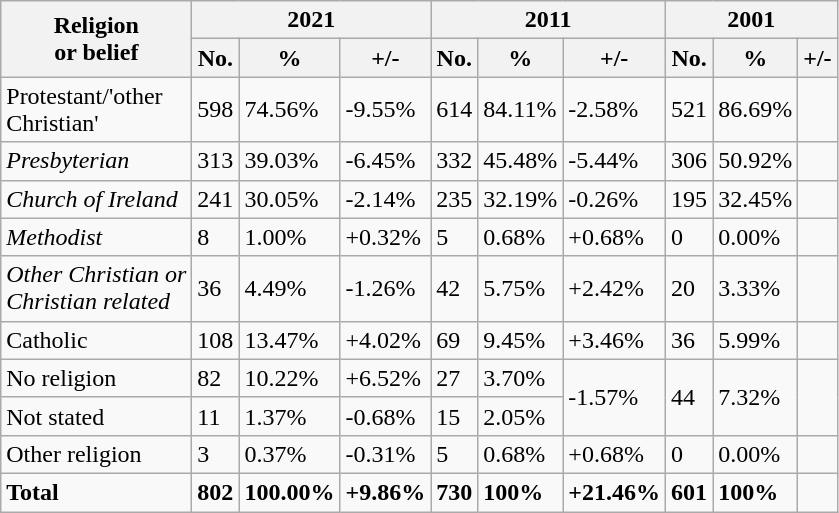<table class="wikitable">
<tr>
<th rowspan="2">Religion<br>or belief</th>
<th colspan="3">2021</th>
<th colspan="3">2011</th>
<th colspan="3">2001</th>
</tr>
<tr>
<th>No.</th>
<th>%</th>
<th>+/-</th>
<th>No.</th>
<th>%</th>
<th>+/-</th>
<th>No.</th>
<th>%</th>
<th>+/-</th>
</tr>
<tr>
<td>Protestant/'other<br>Christian'</td>
<td>598</td>
<td>74.56%</td>
<td>-9.55%</td>
<td>614</td>
<td>84.11%</td>
<td>-2.58%</td>
<td>521</td>
<td>86.69%</td>
<td></td>
</tr>
<tr>
<td><em>Presbyterian</em></td>
<td>313</td>
<td>39.03%</td>
<td>-6.45%</td>
<td>332</td>
<td>45.48%</td>
<td>-5.44%</td>
<td>306</td>
<td>50.92%</td>
<td></td>
</tr>
<tr>
<td><em>Church of Ireland</em></td>
<td>241</td>
<td>30.05%</td>
<td>-2.14%</td>
<td>235</td>
<td>32.19%</td>
<td>-0.26%</td>
<td>195</td>
<td>32.45%</td>
<td></td>
</tr>
<tr>
<td><em>Methodist</em></td>
<td>8</td>
<td>1.00%</td>
<td>+0.32%</td>
<td>5</td>
<td>0.68%</td>
<td>+0.68%</td>
<td>0</td>
<td>0.00%</td>
<td></td>
</tr>
<tr>
<td><em>Other Christian or</em><br><em>Christian related</em></td>
<td>36</td>
<td>4.49%</td>
<td>-1.26%</td>
<td>42</td>
<td>5.75%</td>
<td>+2.42%</td>
<td>20</td>
<td>3.33%</td>
<td></td>
</tr>
<tr>
<td>Catholic</td>
<td>108</td>
<td>13.47%</td>
<td>+4.02%</td>
<td>69</td>
<td>9.45%</td>
<td>+3.46%</td>
<td>36</td>
<td>5.99%</td>
<td></td>
</tr>
<tr>
<td>No religion</td>
<td>82</td>
<td>10.22%</td>
<td>+6.52%</td>
<td>27</td>
<td>3.70%</td>
<td rowspan="2">-1.57%</td>
<td rowspan="2">44</td>
<td rowspan="2">7.32%</td>
<td rowspan="2"></td>
</tr>
<tr>
<td>Not stated</td>
<td>11</td>
<td>1.37%</td>
<td>-0.68%</td>
<td>15</td>
<td>2.05%</td>
</tr>
<tr>
<td>Other religion</td>
<td>3</td>
<td>0.37%</td>
<td>-0.31%</td>
<td>5</td>
<td>0.68%</td>
<td>+0.68%</td>
<td>0</td>
<td>0.00%</td>
<td></td>
</tr>
<tr>
<td><strong>Total</strong></td>
<td><strong>802</strong></td>
<td><strong>100.00%</strong></td>
<td><strong>+9.86%</strong></td>
<td><strong>730</strong></td>
<td><strong>100%</strong></td>
<td><strong>+21.46%</strong></td>
<td><strong>601</strong></td>
<td><strong>100%</strong></td>
<td></td>
</tr>
</table>
